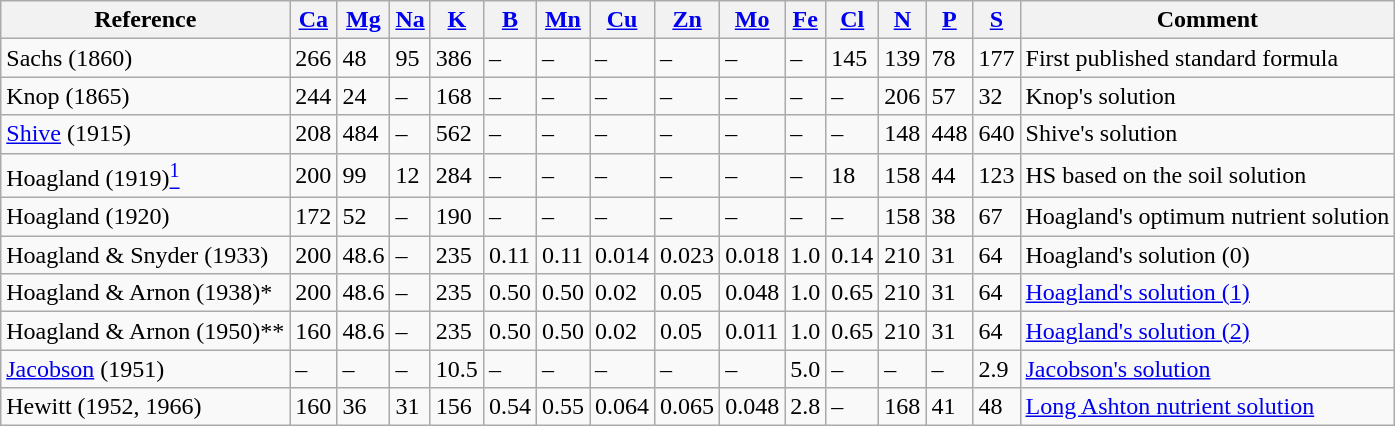<table class="wikitable">
<tr>
<th>Reference</th>
<th><a href='#'>Ca</a></th>
<th><a href='#'>Mg</a></th>
<th><a href='#'>Na</a></th>
<th><a href='#'>K</a></th>
<th><a href='#'>B</a></th>
<th><a href='#'>Mn</a></th>
<th><a href='#'>Cu</a></th>
<th><a href='#'>Zn</a></th>
<th><a href='#'>Mo</a></th>
<th><a href='#'>Fe</a></th>
<th><a href='#'>Cl</a></th>
<th><a href='#'>N</a></th>
<th><a href='#'>P</a></th>
<th><a href='#'>S</a></th>
<th>Comment</th>
</tr>
<tr>
<td>Sachs (1860)</td>
<td>266</td>
<td>48</td>
<td>95</td>
<td>386</td>
<td>–</td>
<td>–</td>
<td>–</td>
<td>–</td>
<td>–</td>
<td>–</td>
<td>145</td>
<td>139</td>
<td>78</td>
<td>177</td>
<td>First published standard formula</td>
</tr>
<tr>
<td>Knop (1865)</td>
<td>244</td>
<td>24</td>
<td>–</td>
<td>168</td>
<td>–</td>
<td>–</td>
<td>–</td>
<td>–</td>
<td>–</td>
<td>–</td>
<td>–</td>
<td>206</td>
<td>57</td>
<td>32</td>
<td>Knop's solution</td>
</tr>
<tr>
<td><a href='#'>Shive</a> (1915)</td>
<td>208</td>
<td>484</td>
<td>–</td>
<td>562</td>
<td>–</td>
<td>–</td>
<td>–</td>
<td>–</td>
<td>–</td>
<td>–</td>
<td>–</td>
<td>148</td>
<td>448</td>
<td>640</td>
<td>Shive's solution</td>
</tr>
<tr>
<td>Hoagland (1919)<a href='#'><sup>1</sup></a></td>
<td>200</td>
<td>99</td>
<td>12</td>
<td>284</td>
<td>–</td>
<td>–</td>
<td>–</td>
<td>–</td>
<td>–</td>
<td>–</td>
<td>18</td>
<td>158</td>
<td>44</td>
<td>123</td>
<td>HS based on the soil solution</td>
</tr>
<tr>
<td>Hoagland (1920)</td>
<td>172</td>
<td>52</td>
<td>–</td>
<td>190</td>
<td>–</td>
<td>–</td>
<td>–</td>
<td>–</td>
<td>–</td>
<td>–</td>
<td>–</td>
<td>158</td>
<td>38</td>
<td>67</td>
<td>Hoagland's optimum nutrient solution</td>
</tr>
<tr>
<td>Hoagland & Snyder (1933)</td>
<td>200</td>
<td>48.6</td>
<td>–</td>
<td>235</td>
<td>0.11</td>
<td>0.11</td>
<td>0.014</td>
<td>0.023</td>
<td>0.018</td>
<td>1.0</td>
<td>0.14</td>
<td>210</td>
<td>31</td>
<td>64</td>
<td>Hoagland's solution (0)</td>
</tr>
<tr>
<td>Hoagland & Arnon (1938)*</td>
<td>200</td>
<td>48.6</td>
<td>–</td>
<td>235</td>
<td>0.50</td>
<td>0.50</td>
<td>0.02</td>
<td>0.05</td>
<td>0.048</td>
<td>1.0</td>
<td>0.65</td>
<td>210</td>
<td>31</td>
<td>64</td>
<td><a href='#'>Hoagland's solution (1)</a></td>
</tr>
<tr>
<td>Hoagland & Arnon (1950)**</td>
<td>160</td>
<td>48.6</td>
<td>–</td>
<td>235</td>
<td>0.50</td>
<td>0.50</td>
<td>0.02</td>
<td>0.05</td>
<td>0.011</td>
<td>1.0</td>
<td>0.65</td>
<td>210</td>
<td>31</td>
<td>64</td>
<td><a href='#'>Hoagland's solution (2)</a></td>
</tr>
<tr>
<td><a href='#'>Jacobson</a> (1951)</td>
<td>–</td>
<td>–</td>
<td>–</td>
<td>10.5</td>
<td>–</td>
<td>–</td>
<td>–</td>
<td>–</td>
<td>–</td>
<td>5.0</td>
<td>–</td>
<td>–</td>
<td>–</td>
<td>2.9</td>
<td><a href='#'>Jacobson's solution</a></td>
</tr>
<tr>
<td>Hewitt (1952, 1966)</td>
<td>160</td>
<td>36</td>
<td>31</td>
<td>156</td>
<td>0.54</td>
<td>0.55</td>
<td>0.064</td>
<td>0.065</td>
<td>0.048</td>
<td>2.8</td>
<td>–</td>
<td>168</td>
<td>41</td>
<td>48</td>
<td><a href='#'>Long Ashton nutrient solution</a></td>
</tr>
</table>
